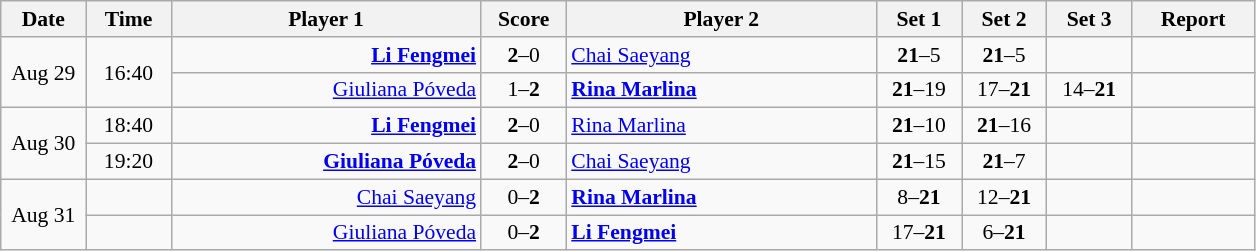<table class="nowrap wikitable" style="font-size:90%; text-align:center">
<tr>
<th width="50">Date</th>
<th width="50">Time</th>
<th width="200">Player 1</th>
<th width="50">Score</th>
<th width="200">Player 2</th>
<th width="50">Set 1</th>
<th width="50">Set 2</th>
<th width="50">Set 3</th>
<th width="75">Report</th>
</tr>
<tr>
<td rowspan="2">Aug 29</td>
<td rowspan="2">16:40</td>
<td align="right"><strong><a href='#'>Li Fengmei</a> </strong></td>
<td><strong>2</strong>–0</td>
<td align="left"> <a href='#'>Chai Saeyang</a></td>
<td><strong>21</strong>–5</td>
<td><strong>21</strong>–5</td>
<td></td>
<td></td>
</tr>
<tr>
<td align="right"><a href='#'>Giuliana Póveda</a> </td>
<td>1–<strong>2</strong></td>
<td align="left"> <strong><a href='#'>Rina Marlina</a></strong></td>
<td><strong>21</strong>–19</td>
<td>17–<strong>21</strong></td>
<td>14–<strong>21</strong></td>
<td></td>
</tr>
<tr>
<td rowspan="2">Aug 30</td>
<td>18:40</td>
<td align="right"><strong><a href='#'>Li Fengmei</a> </strong></td>
<td><strong>2</strong>–0</td>
<td align="left"> <a href='#'>Rina Marlina</a></td>
<td><strong>21</strong>–10</td>
<td><strong>21</strong>–16</td>
<td></td>
<td></td>
</tr>
<tr>
<td>19:20</td>
<td align="right"><strong><a href='#'>Giuliana Póveda</a> </strong></td>
<td><strong>2</strong>–0</td>
<td align="left"> <a href='#'>Chai Saeyang</a></td>
<td><strong>21</strong>–15</td>
<td><strong>21</strong>–7</td>
<td></td>
<td></td>
</tr>
<tr>
<td rowspan="2">Aug 31</td>
<td></td>
<td align="right"><a href='#'>Chai Saeyang</a> </td>
<td>0–<strong>2</strong></td>
<td align="left"><strong> <a href='#'>Rina Marlina</a></strong></td>
<td>8–<strong>21</strong></td>
<td>12–<strong>21</strong></td>
<td></td>
<td></td>
</tr>
<tr>
<td></td>
<td align="right"><a href='#'>Giuliana Póveda</a> </td>
<td>0–<strong>2</strong></td>
<td align="left"><strong> <a href='#'>Li Fengmei</a></strong></td>
<td>17–<strong>21</strong></td>
<td>6–<strong>21</strong></td>
<td></td>
<td></td>
</tr>
</table>
